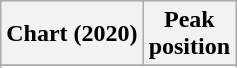<table class="wikitable sortable plainrowheaders" style="text-align:center">
<tr>
<th scope="col">Chart (2020)</th>
<th scope="col">Peak<br>position</th>
</tr>
<tr>
</tr>
<tr>
</tr>
<tr>
</tr>
<tr>
</tr>
<tr>
</tr>
<tr>
</tr>
</table>
